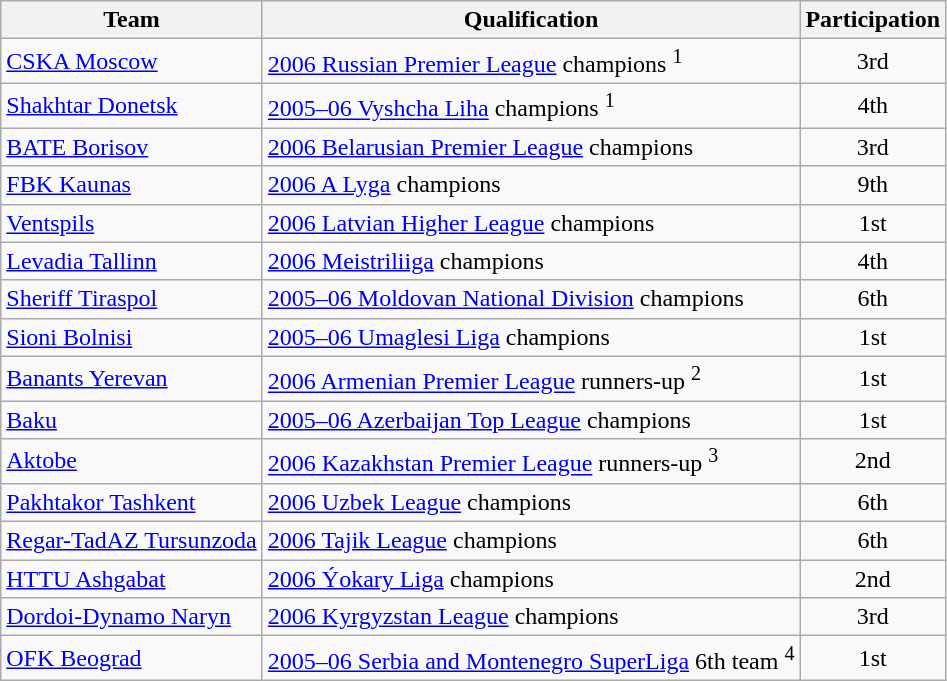<table class="wikitable">
<tr>
<th>Team</th>
<th>Qualification</th>
<th>Participation</th>
</tr>
<tr>
<td> <a href='#'>CSKA Moscow</a></td>
<td><a href='#'>2006 Russian Premier League</a> champions <sup>1</sup></td>
<td align=center>3rd</td>
</tr>
<tr>
<td> <a href='#'>Shakhtar Donetsk</a></td>
<td><a href='#'>2005–06 Vyshcha Liha</a> champions <sup>1</sup></td>
<td align=center>4th</td>
</tr>
<tr>
<td> <a href='#'>BATE Borisov</a></td>
<td><a href='#'>2006 Belarusian Premier League</a> champions</td>
<td align=center>3rd</td>
</tr>
<tr>
<td> <a href='#'>FBK Kaunas</a></td>
<td><a href='#'>2006 A Lyga</a> champions</td>
<td align=center>9th</td>
</tr>
<tr>
<td> <a href='#'>Ventspils</a></td>
<td><a href='#'>2006 Latvian Higher League</a> champions</td>
<td align=center>1st</td>
</tr>
<tr>
<td> <a href='#'>Levadia Tallinn</a></td>
<td><a href='#'>2006 Meistriliiga</a> champions</td>
<td align=center>4th</td>
</tr>
<tr>
<td> <a href='#'>Sheriff Tiraspol</a></td>
<td><a href='#'>2005–06 Moldovan National Division</a> champions</td>
<td align=center>6th</td>
</tr>
<tr>
<td> <a href='#'>Sioni Bolnisi</a></td>
<td><a href='#'>2005–06 Umaglesi Liga</a> champions</td>
<td align=center>1st</td>
</tr>
<tr>
<td> <a href='#'>Banants Yerevan</a></td>
<td><a href='#'>2006 Armenian Premier League</a> runners-up <sup>2</sup></td>
<td align=center>1st</td>
</tr>
<tr>
<td> <a href='#'>Baku</a></td>
<td><a href='#'>2005–06 Azerbaijan Top League</a> champions</td>
<td align=center>1st</td>
</tr>
<tr>
<td> <a href='#'>Aktobe</a></td>
<td><a href='#'>2006 Kazakhstan Premier League</a> runners-up <sup>3</sup></td>
<td align=center>2nd</td>
</tr>
<tr>
<td> <a href='#'>Pakhtakor Tashkent</a></td>
<td><a href='#'>2006 Uzbek League</a> champions</td>
<td align=center>6th</td>
</tr>
<tr>
<td> <a href='#'>Regar-TadAZ Tursunzoda</a></td>
<td><a href='#'>2006 Tajik League</a> champions</td>
<td align=center>6th</td>
</tr>
<tr>
<td> <a href='#'>HTTU Ashgabat</a></td>
<td><a href='#'>2006 Ýokary Liga</a> champions</td>
<td align=center>2nd</td>
</tr>
<tr>
<td> <a href='#'>Dordoi-Dynamo Naryn</a></td>
<td><a href='#'>2006 Kyrgyzstan League</a> champions</td>
<td align=center>3rd</td>
</tr>
<tr>
<td> <a href='#'>OFK Beograd</a></td>
<td><a href='#'>2005–06 Serbia and Montenegro SuperLiga</a> 6th team <sup>4</sup></td>
<td align=center>1st</td>
</tr>
</table>
